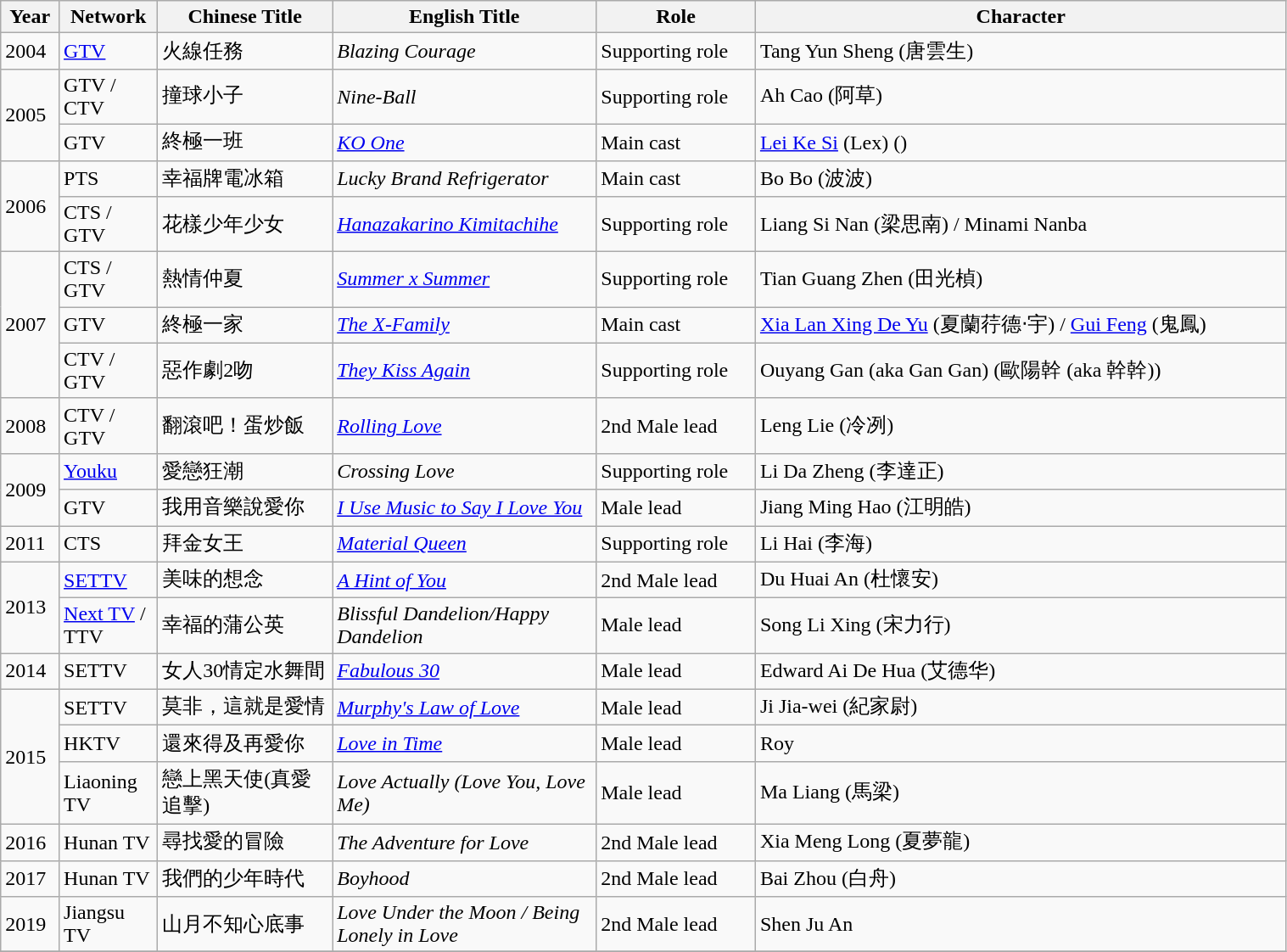<table class="wikitable" width=80%>
<tr>
<th>Year</th>
<th width="70px">Network</th>
<th width="130px">Chinese Title</th>
<th width="200px">English Title</th>
<th>Role</th>
<th>Character</th>
</tr>
<tr>
<td>2004</td>
<td><a href='#'>GTV</a></td>
<td>火線任務</td>
<td><em>Blazing Courage</em></td>
<td>Supporting role</td>
<td>Tang Yun Sheng (唐雲生)</td>
</tr>
<tr>
<td rowspan=2>2005</td>
<td>GTV / CTV</td>
<td>撞球小子</td>
<td><em>Nine-Ball </em></td>
<td>Supporting role</td>
<td>Ah Cao (阿草)</td>
</tr>
<tr>
<td>GTV</td>
<td>終極一班</td>
<td><em><a href='#'>KO One</a></em></td>
<td>Main cast</td>
<td><a href='#'>Lei Ke Si</a> (Lex) ()</td>
</tr>
<tr>
<td rowspan=2>2006</td>
<td>PTS</td>
<td>幸福牌電冰箱</td>
<td><em>Lucky Brand Refrigerator </em></td>
<td>Main cast</td>
<td>Bo Bo (波波)</td>
</tr>
<tr>
<td>CTS / GTV</td>
<td>花樣少年少女</td>
<td><em><a href='#'>Hanazakarino Kimitachihe</a></em></td>
<td>Supporting role</td>
<td>Liang Si Nan (梁思南) / Minami Nanba</td>
</tr>
<tr>
<td rowspan=3>2007</td>
<td>CTS / GTV</td>
<td>熱情仲夏</td>
<td><em><a href='#'>Summer x Summer</a></em></td>
<td>Supporting role</td>
<td>Tian Guang Zhen (田光楨)</td>
</tr>
<tr>
<td>GTV</td>
<td>終極一家</td>
<td><em><a href='#'>The X-Family</a></em></td>
<td>Main cast</td>
<td><a href='#'>Xia Lan Xing De Yu</a> (夏蘭荇德‧宇) / <a href='#'>Gui Feng</a> (鬼鳳)</td>
</tr>
<tr>
<td>CTV / GTV</td>
<td>惡作劇2吻</td>
<td><em><a href='#'>They Kiss Again</a></em></td>
<td>Supporting role</td>
<td>Ouyang Gan (aka Gan Gan) (歐陽幹 (aka 幹幹))</td>
</tr>
<tr>
<td>2008</td>
<td>CTV / GTV</td>
<td>翻滾吧！蛋炒飯</td>
<td><em><a href='#'>Rolling Love</a></em></td>
<td>2nd Male lead</td>
<td>Leng Lie (冷冽)</td>
</tr>
<tr>
<td rowspan=2>2009</td>
<td><a href='#'>Youku</a></td>
<td>愛戀狂潮</td>
<td><em>Crossing Love</em></td>
<td>Supporting role</td>
<td>Li Da Zheng (李達正)</td>
</tr>
<tr>
<td>GTV</td>
<td>我用音樂說愛你</td>
<td><em><a href='#'>I Use Music to Say I Love You</a></em></td>
<td>Male lead</td>
<td>Jiang Ming Hao (江明皓)</td>
</tr>
<tr>
<td>2011</td>
<td>CTS</td>
<td>拜金女王</td>
<td><em><a href='#'>Material Queen</a></em></td>
<td>Supporting role</td>
<td>Li Hai (李海)</td>
</tr>
<tr>
<td rowspan=2>2013</td>
<td><a href='#'>SETTV</a></td>
<td>美味的想念</td>
<td><em><a href='#'>A Hint of You</a></em></td>
<td>2nd Male lead</td>
<td>Du Huai An (杜懷安)</td>
</tr>
<tr>
<td><a href='#'>Next TV</a> / TTV</td>
<td>幸福的蒲公英</td>
<td><em>Blissful Dandelion/Happy Dandelion </em></td>
<td>Male lead</td>
<td>Song Li Xing (宋力行)</td>
</tr>
<tr>
<td>2014</td>
<td>SETTV</td>
<td>女人30情定水舞間</td>
<td><em><a href='#'>Fabulous 30</a></em></td>
<td>Male lead</td>
<td>Edward Ai De Hua (艾德华)</td>
</tr>
<tr>
<td rowspan=3>2015</td>
<td>SETTV</td>
<td>莫非，這就是愛情</td>
<td><em><a href='#'>Murphy's Law of Love</a></em></td>
<td>Male lead</td>
<td>Ji Jia-wei (紀家尉)</td>
</tr>
<tr>
<td>HKTV</td>
<td>還來得及再愛你</td>
<td><em><a href='#'>Love in Time</a></em></td>
<td>Male lead</td>
<td>Roy</td>
</tr>
<tr>
<td>Liaoning TV</td>
<td>戀上黑天使(真愛追擊)</td>
<td><em>Love Actually (Love You, Love Me)</em></td>
<td>Male lead</td>
<td>Ma Liang (馬梁)</td>
</tr>
<tr>
<td>2016</td>
<td>Hunan TV</td>
<td>尋找愛的冒險</td>
<td><em>The Adventure for Love</em></td>
<td>2nd Male lead</td>
<td>Xia Meng Long (夏夢龍)</td>
</tr>
<tr>
<td>2017</td>
<td>Hunan TV</td>
<td>我們的少年時代</td>
<td><em>Boyhood</em></td>
<td>2nd Male lead</td>
<td>Bai Zhou (白舟)</td>
</tr>
<tr>
<td>2019</td>
<td>Jiangsu TV</td>
<td>山月不知心底事</td>
<td><em>Love Under the Moon / Being Lonely in Love</em></td>
<td>2nd Male lead</td>
<td>Shen Ju An</td>
</tr>
<tr>
</tr>
</table>
